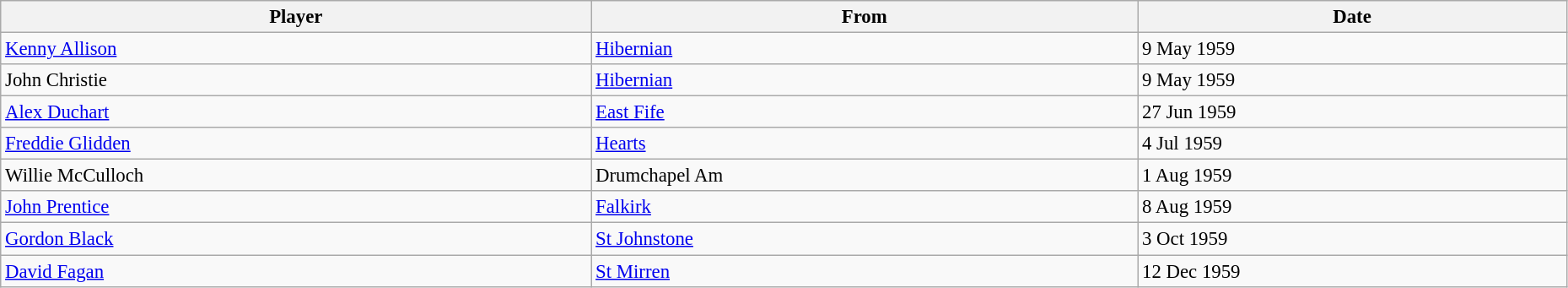<table class="wikitable" style="text-align:center; font-size:95%;width:98%; text-align:left">
<tr>
<th>Player</th>
<th>From</th>
<th>Date</th>
</tr>
<tr>
<td> <a href='#'>Kenny Allison</a></td>
<td> <a href='#'>Hibernian</a></td>
<td>9 May 1959</td>
</tr>
<tr>
<td> John Christie</td>
<td> <a href='#'>Hibernian</a></td>
<td>9 May 1959</td>
</tr>
<tr>
<td> <a href='#'>Alex Duchart</a></td>
<td> <a href='#'>East Fife</a></td>
<td>27 Jun 1959</td>
</tr>
<tr>
<td> <a href='#'>Freddie Glidden</a></td>
<td> <a href='#'>Hearts</a></td>
<td>4 Jul 1959</td>
</tr>
<tr>
<td> Willie McCulloch</td>
<td> Drumchapel Am</td>
<td>1 Aug 1959</td>
</tr>
<tr>
<td> <a href='#'>John Prentice</a></td>
<td> <a href='#'>Falkirk</a></td>
<td>8 Aug 1959</td>
</tr>
<tr>
<td> <a href='#'>Gordon Black</a></td>
<td> <a href='#'>St Johnstone</a></td>
<td>3 Oct 1959</td>
</tr>
<tr>
<td> <a href='#'>David Fagan</a></td>
<td> <a href='#'>St Mirren</a></td>
<td>12 Dec 1959</td>
</tr>
</table>
